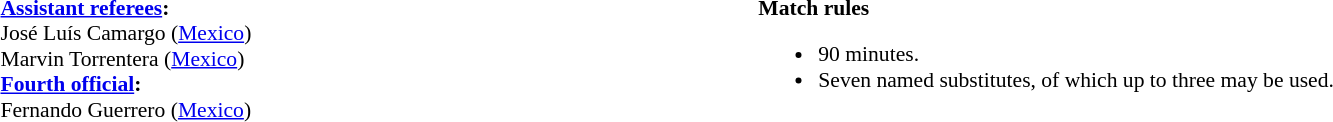<table style="width:100%; font-size:90%;">
<tr>
<td><br><strong><a href='#'>Assistant referees</a>:</strong>
<br>José Luís Camargo (<a href='#'>Mexico</a>)
<br>Marvin Torrentera (<a href='#'>Mexico</a>)
<br><strong><a href='#'>Fourth official</a>:</strong>
<br>Fernando Guerrero (<a href='#'>Mexico</a>)</td>
<td style="width:60%; vertical-align:top;"><br><strong>Match rules</strong><ul><li>90 minutes.</li><li>Seven named substitutes, of which up to three may be used.</li></ul></td>
</tr>
</table>
